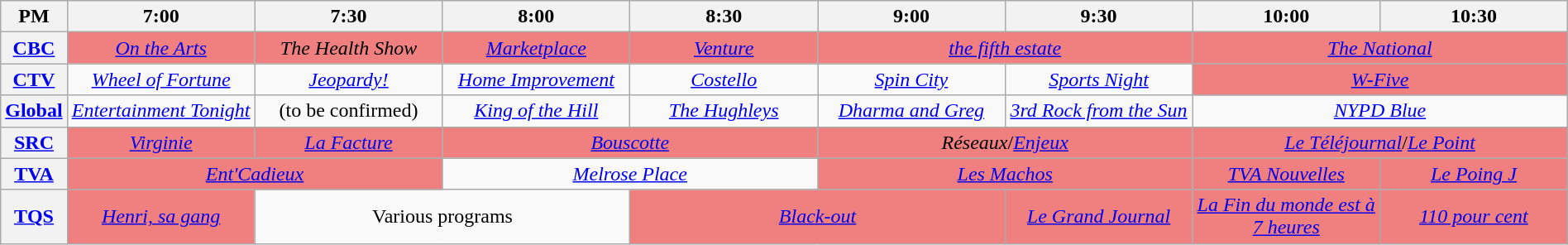<table class="wikitable" width="100%">
<tr>
<th width="4%">PM</th>
<th width="12%">7:00</th>
<th width="12%">7:30</th>
<th width="12%">8:00</th>
<th width="12%">8:30</th>
<th width="12%">9:00</th>
<th width="12%">9:30</th>
<th width="12%">10:00</th>
<th width="12%">10:30</th>
</tr>
<tr align="center">
<th><a href='#'>CBC</a></th>
<td colspan="1" align=center bgcolor="#F08080"><em><a href='#'>On the Arts</a></em></td>
<td colspan="1" align=center bgcolor="#F08080"><em>The Health Show</em></td>
<td colspan="1" align=center bgcolor="#F08080"><em><a href='#'>Marketplace</a></em></td>
<td colspan="1" align=center bgcolor="#F08080"><em><a href='#'>Venture</a></em></td>
<td colspan="2" align=center bgcolor="#F08080"><em><a href='#'>the fifth estate</a></em></td>
<td colspan="2" align=center bgcolor="#F08080"><em><a href='#'>The National</a></em></td>
</tr>
<tr align="center">
<th><a href='#'>CTV</a></th>
<td colspan="1" align=center><em><a href='#'>Wheel of Fortune</a></em></td>
<td colspan="1" align=center><em><a href='#'>Jeopardy!</a></em></td>
<td colspan="1" align=center><em><a href='#'>Home Improvement</a></em></td>
<td colspan="1" align=center><em><a href='#'>Costello</a></em></td>
<td colspan="1" align=center><em><a href='#'>Spin City</a></em></td>
<td colspan="1" align=center><em><a href='#'>Sports Night</a></em></td>
<td colspan="2" align=center bgcolor="#F08080"><em><a href='#'>W-Five</a></em></td>
</tr>
<tr align="center">
<th><a href='#'>Global</a></th>
<td colspan="1" align=center><em><a href='#'>Entertainment Tonight</a></em></td>
<td colspan="1" align=center>(to be confirmed)</td>
<td colspan="1" align=center><em><a href='#'>King of the Hill</a></em></td>
<td colspan="1" align=center><em><a href='#'>The Hughleys</a></em></td>
<td colspan="1" align=center><em><a href='#'>Dharma and Greg</a></em></td>
<td colspan="1" align=center><em><a href='#'>3rd Rock from the Sun</a></em></td>
<td colspan="2" align=center><em><a href='#'>NYPD Blue</a></em><br></td>
</tr>
<tr align="center">
<th><a href='#'>SRC</a></th>
<td colspan="1" align=center bgcolor="#F08080"><em><a href='#'>Virginie</a></em></td>
<td colspan="1" align=center bgcolor="#F08080"><em><a href='#'>La Facture</a></em></td>
<td colspan="2" align=center bgcolor="#F08080"><em><a href='#'>Bouscotte</a></em></td>
<td colspan="2" align=center bgcolor="#F08080"><em>Réseaux</em>/<em><a href='#'>Enjeux</a></em></td>
<td colspan="2" align=center bgcolor="#F08080"><em><a href='#'>Le Téléjournal</a></em>/<em><a href='#'>Le Point</a></em></td>
</tr>
<tr align="center">
<th><a href='#'>TVA</a></th>
<td colspan="2" align=center bgcolor="#F08080"><em><a href='#'>Ent'Cadieux</a></em></td>
<td colspan="2" align=center><em><a href='#'>Melrose Place</a></em></td>
<td colspan="2" align=center bgcolor="#F08080"><em><a href='#'>Les Machos</a></em></td>
<td colspan="1" align=center bgcolor="#F08080"><em><a href='#'>TVA Nouvelles</a></em></td>
<td colspan="1" align=center bgcolor="#F08080"><em><a href='#'>Le Poing J</a></em></td>
</tr>
<tr align="center">
<th><a href='#'>TQS</a></th>
<td colspan="1" align=center bgcolor="#F08080"><em><a href='#'>Henri, sa gang</a></em></td>
<td colspan="2" align=center>Various programs</td>
<td colspan="2" align=center bgcolor="#F08080"><em><a href='#'>Black-out</a></em></td>
<td colspan="1" align=center bgcolor="#F08080"><em><a href='#'>Le Grand Journal</a></em></td>
<td colspan="1" align=center bgcolor="#F08080"><em><a href='#'>La Fin du monde est à 7 heures</a></em></td>
<td colspan="1" align=center bgcolor="#F08080"><em><a href='#'>110 pour cent</a></em></td>
</tr>
</table>
